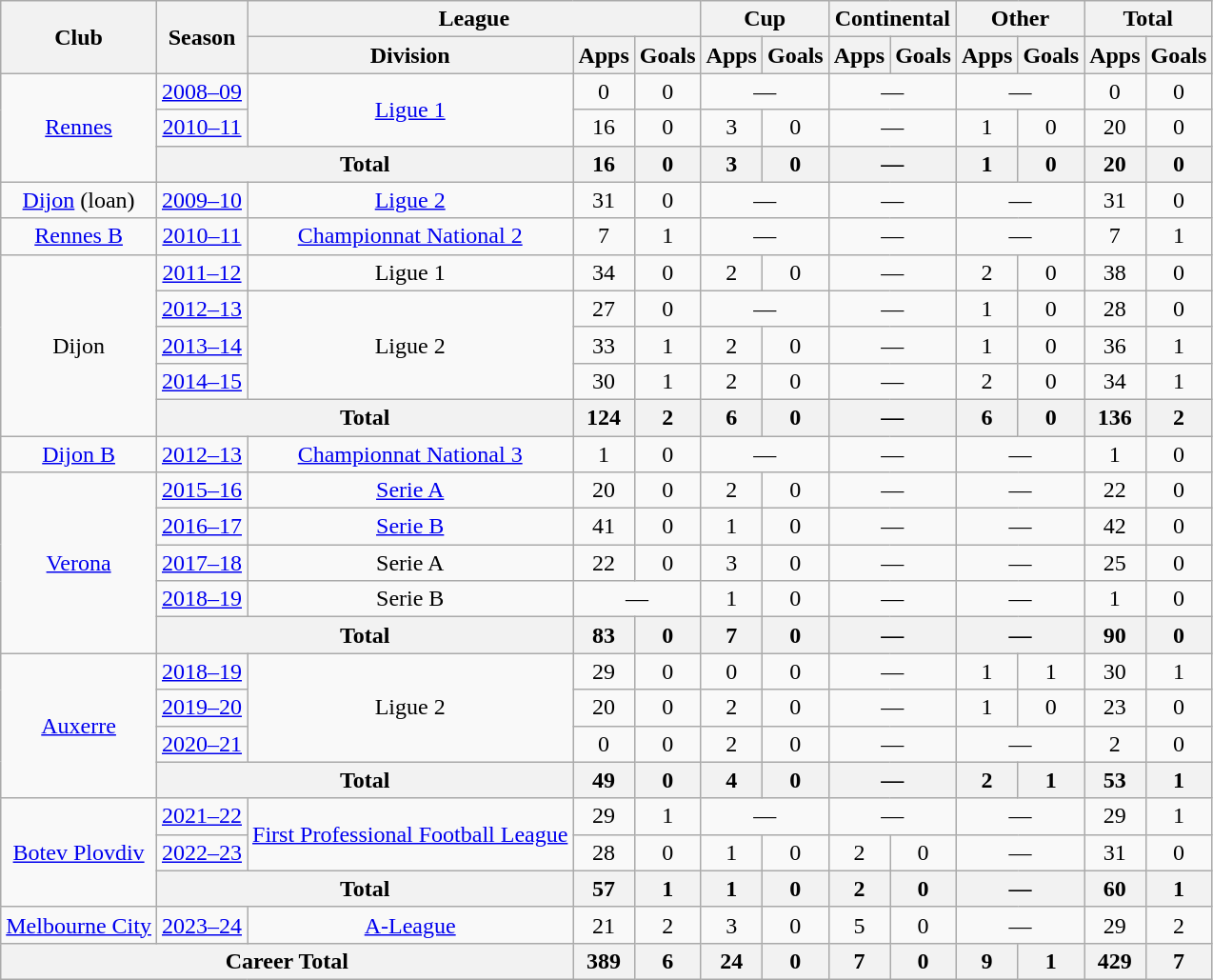<table class="wikitable" border="1" style="text-align: center;">
<tr>
<th rowspan="2">Club</th>
<th rowspan="2">Season</th>
<th colspan="3">League</th>
<th colspan="2">Cup</th>
<th colspan="2">Continental</th>
<th colspan="2">Other</th>
<th colspan="2">Total</th>
</tr>
<tr>
<th>Division</th>
<th>Apps</th>
<th>Goals</th>
<th>Apps</th>
<th>Goals</th>
<th>Apps</th>
<th>Goals</th>
<th>Apps</th>
<th>Goals</th>
<th>Apps</th>
<th>Goals</th>
</tr>
<tr>
<td rowspan="3"><a href='#'>Rennes</a></td>
<td><a href='#'>2008–09</a></td>
<td rowspan="2"><a href='#'>Ligue 1</a></td>
<td>0</td>
<td>0</td>
<td colspan="2">—</td>
<td colspan="2">—</td>
<td colspan="2">—</td>
<td>0</td>
<td>0</td>
</tr>
<tr>
<td><a href='#'>2010–11</a></td>
<td>16</td>
<td>0</td>
<td>3</td>
<td>0</td>
<td colspan="2">—</td>
<td>1</td>
<td>0</td>
<td>20</td>
<td>0</td>
</tr>
<tr>
<th colspan="2">Total</th>
<th>16</th>
<th>0</th>
<th>3</th>
<th>0</th>
<th colspan="2">—</th>
<th>1</th>
<th>0</th>
<th>20</th>
<th>0</th>
</tr>
<tr>
<td><a href='#'>Dijon</a> (loan)</td>
<td><a href='#'>2009–10</a></td>
<td><a href='#'>Ligue 2</a></td>
<td>31</td>
<td>0</td>
<td colspan="2">—</td>
<td colspan="2">—</td>
<td colspan="2">—</td>
<td>31</td>
<td>0</td>
</tr>
<tr>
<td><a href='#'>Rennes B</a></td>
<td><a href='#'>2010–11</a></td>
<td><a href='#'>Championnat National 2</a></td>
<td>7</td>
<td>1</td>
<td colspan="2">—</td>
<td colspan="2">—</td>
<td colspan="2">—</td>
<td>7</td>
<td>1</td>
</tr>
<tr>
<td rowspan="5">Dijon</td>
<td><a href='#'>2011–12</a></td>
<td>Ligue 1</td>
<td>34</td>
<td>0</td>
<td>2</td>
<td>0</td>
<td colspan="2">—</td>
<td>2</td>
<td>0</td>
<td>38</td>
<td>0</td>
</tr>
<tr>
<td><a href='#'>2012–13</a></td>
<td rowspan="3">Ligue 2</td>
<td>27</td>
<td>0</td>
<td colspan="2">—</td>
<td colspan="2">—</td>
<td>1</td>
<td>0</td>
<td>28</td>
<td>0</td>
</tr>
<tr>
<td><a href='#'>2013–14</a></td>
<td>33</td>
<td>1</td>
<td>2</td>
<td>0</td>
<td colspan="2">—</td>
<td>1</td>
<td>0</td>
<td>36</td>
<td>1</td>
</tr>
<tr>
<td><a href='#'>2014–15</a></td>
<td>30</td>
<td>1</td>
<td>2</td>
<td>0</td>
<td colspan="2">—</td>
<td>2</td>
<td>0</td>
<td>34</td>
<td>1</td>
</tr>
<tr>
<th colspan="2">Total</th>
<th>124</th>
<th>2</th>
<th>6</th>
<th>0</th>
<th colspan="2">—</th>
<th>6</th>
<th>0</th>
<th>136</th>
<th>2</th>
</tr>
<tr>
<td><a href='#'>Dijon B</a></td>
<td><a href='#'>2012–13</a></td>
<td><a href='#'>Championnat National 3</a></td>
<td>1</td>
<td>0</td>
<td colspan="2">—</td>
<td colspan="2">—</td>
<td colspan="2">—</td>
<td>1</td>
<td>0</td>
</tr>
<tr>
<td rowspan="5"><a href='#'>Verona</a></td>
<td><a href='#'>2015–16</a></td>
<td><a href='#'>Serie A</a></td>
<td>20</td>
<td>0</td>
<td>2</td>
<td>0</td>
<td colspan="2">—</td>
<td colspan="2">—</td>
<td>22</td>
<td>0</td>
</tr>
<tr>
<td><a href='#'>2016–17</a></td>
<td><a href='#'>Serie B</a></td>
<td>41</td>
<td>0</td>
<td>1</td>
<td>0</td>
<td colspan="2">—</td>
<td colspan="2">—</td>
<td>42</td>
<td>0</td>
</tr>
<tr>
<td><a href='#'>2017–18</a></td>
<td>Serie A</td>
<td>22</td>
<td>0</td>
<td>3</td>
<td>0</td>
<td colspan="2">—</td>
<td colspan="2">—</td>
<td>25</td>
<td>0</td>
</tr>
<tr>
<td><a href='#'>2018–19</a></td>
<td>Serie B</td>
<td colspan="2">—</td>
<td>1</td>
<td>0</td>
<td colspan="2">—</td>
<td colspan="2">—</td>
<td>1</td>
<td>0</td>
</tr>
<tr>
<th colspan="2">Total</th>
<th>83</th>
<th>0</th>
<th>7</th>
<th>0</th>
<th colspan="2">—</th>
<th colspan="2">—</th>
<th>90</th>
<th>0</th>
</tr>
<tr>
<td rowspan="4"><a href='#'>Auxerre</a></td>
<td><a href='#'>2018–19</a></td>
<td rowspan="3">Ligue 2</td>
<td>29</td>
<td>0</td>
<td>0</td>
<td>0</td>
<td colspan="2">—</td>
<td>1</td>
<td>1</td>
<td>30</td>
<td>1</td>
</tr>
<tr>
<td><a href='#'>2019–20</a></td>
<td>20</td>
<td>0</td>
<td>2</td>
<td>0</td>
<td colspan="2">—</td>
<td>1</td>
<td>0</td>
<td>23</td>
<td>0</td>
</tr>
<tr>
<td><a href='#'>2020–21</a></td>
<td>0</td>
<td>0</td>
<td>2</td>
<td>0</td>
<td colspan="2">—</td>
<td colspan="2">—</td>
<td>2</td>
<td>0</td>
</tr>
<tr>
<th colspan="2">Total</th>
<th>49</th>
<th>0</th>
<th>4</th>
<th>0</th>
<th colspan="2">—</th>
<th>2</th>
<th>1</th>
<th>53</th>
<th>1</th>
</tr>
<tr>
<td rowspan="3"><a href='#'>Botev Plovdiv</a></td>
<td><a href='#'>2021–22</a></td>
<td rowspan="2"><a href='#'>First Professional Football League</a></td>
<td>29</td>
<td>1</td>
<td colspan="2">—</td>
<td colspan="2">—</td>
<td colspan="2">—</td>
<td>29</td>
<td>1</td>
</tr>
<tr>
<td><a href='#'>2022–23</a></td>
<td>28</td>
<td>0</td>
<td>1</td>
<td>0</td>
<td>2</td>
<td>0</td>
<td colspan="2">—</td>
<td>31</td>
<td>0</td>
</tr>
<tr>
<th colspan="2">Total</th>
<th>57</th>
<th>1</th>
<th>1</th>
<th>0</th>
<th>2</th>
<th>0</th>
<th colspan="2">—</th>
<th>60</th>
<th>1</th>
</tr>
<tr>
<td><a href='#'>Melbourne City</a></td>
<td><a href='#'>2023–24</a></td>
<td><a href='#'>A-League</a></td>
<td>21</td>
<td>2</td>
<td>3</td>
<td>0</td>
<td>5</td>
<td>0</td>
<td colspan="2">—</td>
<td>29</td>
<td>2</td>
</tr>
<tr>
<th colspan="3">Career Total</th>
<th>389</th>
<th>6</th>
<th>24</th>
<th>0</th>
<th>7</th>
<th>0</th>
<th>9</th>
<th>1</th>
<th>429</th>
<th>7</th>
</tr>
</table>
